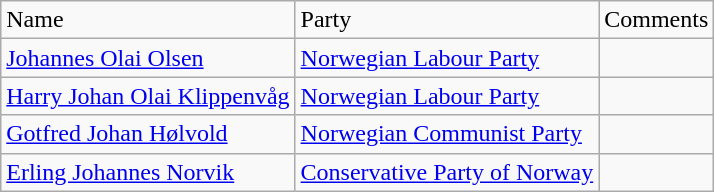<table class="wikitable">
<tr>
<td>Name</td>
<td>Party</td>
<td>Comments</td>
</tr>
<tr>
<td><a href='#'>Johannes Olai Olsen</a></td>
<td><a href='#'>Norwegian Labour Party</a></td>
<td></td>
</tr>
<tr>
<td><a href='#'>Harry Johan Olai Klippenvåg</a></td>
<td><a href='#'>Norwegian Labour Party</a></td>
<td></td>
</tr>
<tr>
<td><a href='#'>Gotfred Johan Hølvold</a></td>
<td><a href='#'>Norwegian Communist Party</a></td>
<td></td>
</tr>
<tr>
<td><a href='#'>Erling Johannes Norvik</a></td>
<td><a href='#'>Conservative Party of Norway</a></td>
<td></td>
</tr>
</table>
